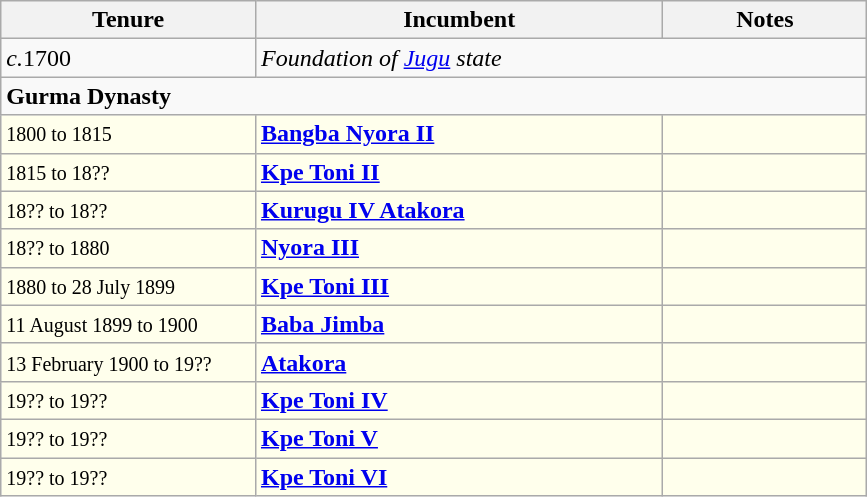<table class="wikitable">
<tr align=left>
<th width="25%">Tenure</th>
<th width="40%">Incumbent</th>
<th width="20%">Notes</th>
</tr>
<tr valign=top>
<td><em>c.</em>1700</td>
<td colspan="2"><em>Foundation of <a href='#'>Jugu</a> state</em></td>
</tr>
<tr valign=top>
<td colspan="3"><strong>Gurma Dynasty</strong></td>
</tr>
<tr valign=top bgcolor="#ffffec">
<td><small>1800 to 1815</small></td>
<td><strong><a href='#'>Bangba Nyora II</a></strong></td>
<td></td>
</tr>
<tr valign=top bgcolor="#ffffec">
<td><small>1815 to 18??</small></td>
<td><strong><a href='#'>Kpe Toni II</a></strong></td>
<td></td>
</tr>
<tr valign=top bgcolor="#ffffec">
<td><small>18?? to 18??</small></td>
<td><strong><a href='#'>Kurugu IV Atakora</a></strong></td>
<td></td>
</tr>
<tr valign=top bgcolor="#ffffec">
<td><small>18?? to 1880</small></td>
<td><strong><a href='#'>Nyora III</a></strong></td>
<td></td>
</tr>
<tr valign=top bgcolor="#ffffec">
<td><small>1880 to 28 July 1899</small></td>
<td><strong><a href='#'>Kpe Toni III</a></strong></td>
<td></td>
</tr>
<tr valign=top bgcolor="#ffffec">
<td><small>11 August 1899 to 1900</small></td>
<td><strong><a href='#'>Baba Jimba</a></strong></td>
<td></td>
</tr>
<tr valign=top bgcolor="#ffffec">
<td><small>13 February 1900 to 19??</small></td>
<td><strong><a href='#'>Atakora</a></strong></td>
<td></td>
</tr>
<tr valign=top bgcolor="#ffffec">
<td><small>19?? to 19??</small></td>
<td><strong><a href='#'>Kpe Toni IV</a></strong></td>
<td></td>
</tr>
<tr valign=top bgcolor="#ffffec">
<td><small>19?? to 19??</small></td>
<td><strong><a href='#'>Kpe Toni V</a></strong></td>
<td></td>
</tr>
<tr valign=top bgcolor="#ffffec">
<td><small>19?? to 19??</small></td>
<td><strong><a href='#'>Kpe Toni VI</a></strong></td>
<td></td>
</tr>
</table>
